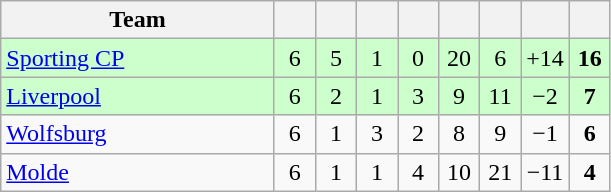<table class="wikitable" style="text-align:center">
<tr>
<th style="width:175px;">Team</th>
<th width="20"></th>
<th width="20"></th>
<th width="20"></th>
<th width="20"></th>
<th width="20"></th>
<th width="20"></th>
<th width="20"></th>
<th width="20"></th>
</tr>
<tr style="background:#cfc;">
<td align=left> <a href='#'>Sporting CP</a></td>
<td>6</td>
<td>5</td>
<td>1</td>
<td>0</td>
<td>20</td>
<td>6</td>
<td>+14</td>
<td><strong>16</strong></td>
</tr>
<tr style="background:#cfc;">
<td align=left> <a href='#'>Liverpool</a></td>
<td>6</td>
<td>2</td>
<td>1</td>
<td>3</td>
<td>9</td>
<td>11</td>
<td>−2</td>
<td><strong>7</strong></td>
</tr>
<tr>
<td align=left> <a href='#'>Wolfsburg</a></td>
<td>6</td>
<td>1</td>
<td>3</td>
<td>2</td>
<td>8</td>
<td>9</td>
<td>−1</td>
<td><strong>6</strong></td>
</tr>
<tr>
<td align=left> <a href='#'>Molde</a></td>
<td>6</td>
<td>1</td>
<td>1</td>
<td>4</td>
<td>10</td>
<td>21</td>
<td>−11</td>
<td><strong>4</strong></td>
</tr>
</table>
